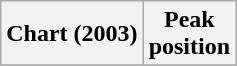<table class="wikitable plainrowheaders" style="text-align:center">
<tr>
<th>Chart (2003)</th>
<th>Peak<br>position</th>
</tr>
<tr>
</tr>
</table>
